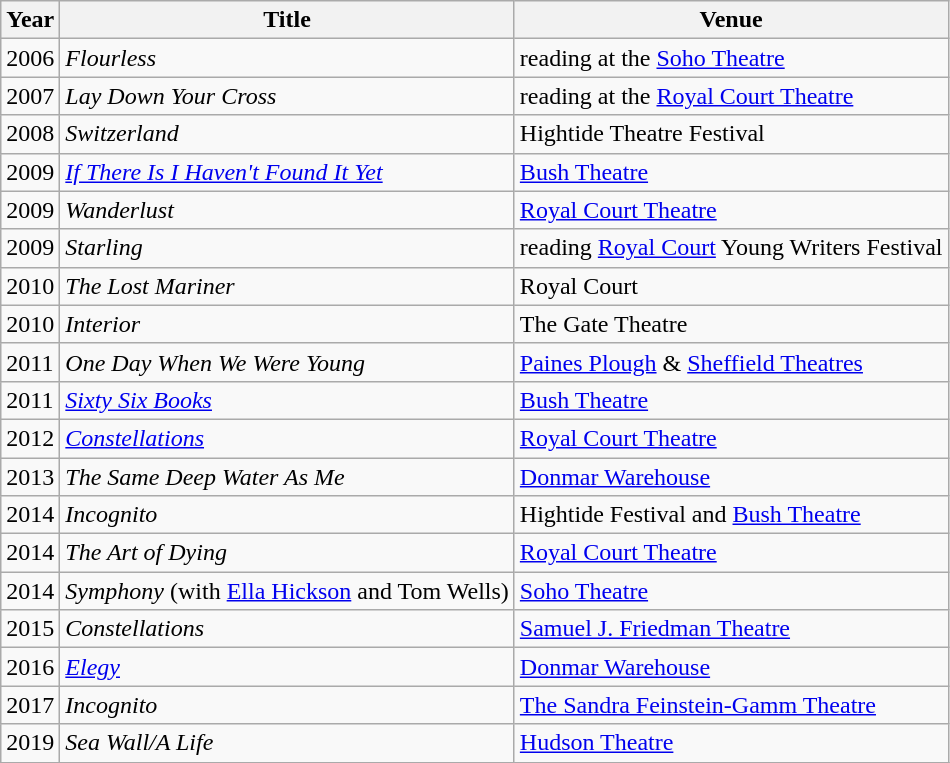<table class="wikitable">
<tr>
<th>Year</th>
<th>Title</th>
<th>Venue</th>
</tr>
<tr>
<td>2006</td>
<td><em>Flourless</em></td>
<td>reading at the <a href='#'>Soho Theatre</a></td>
</tr>
<tr>
<td>2007</td>
<td><em>Lay Down Your Cross</em></td>
<td>reading at the <a href='#'>Royal Court Theatre</a></td>
</tr>
<tr>
<td>2008</td>
<td><em>Switzerland</em></td>
<td>Hightide Theatre Festival</td>
</tr>
<tr>
<td>2009</td>
<td><em><a href='#'>If There Is I Haven't Found It Yet</a></em></td>
<td><a href='#'>Bush Theatre</a></td>
</tr>
<tr>
<td>2009</td>
<td><em>Wanderlust</em></td>
<td><a href='#'>Royal Court Theatre</a></td>
</tr>
<tr>
<td>2009</td>
<td><em>Starling</em></td>
<td>reading <a href='#'>Royal Court</a> Young Writers Festival</td>
</tr>
<tr>
<td>2010</td>
<td><em>The Lost Mariner</em></td>
<td>Royal Court</td>
</tr>
<tr>
<td>2010</td>
<td><em>Interior</em></td>
<td>The Gate Theatre</td>
</tr>
<tr>
<td>2011</td>
<td><em>One Day When We Were Young</em></td>
<td><a href='#'>Paines Plough</a> & <a href='#'>Sheffield Theatres</a></td>
</tr>
<tr>
<td>2011</td>
<td><em><a href='#'>Sixty Six Books</a></em></td>
<td><a href='#'>Bush Theatre</a></td>
</tr>
<tr>
<td>2012</td>
<td><em><a href='#'>Constellations</a></em></td>
<td><a href='#'>Royal Court Theatre</a></td>
</tr>
<tr>
<td>2013</td>
<td><em>The Same Deep Water As Me</em></td>
<td><a href='#'>Donmar Warehouse</a></td>
</tr>
<tr>
<td>2014</td>
<td><em>Incognito</em></td>
<td>Hightide Festival and <a href='#'>Bush Theatre</a></td>
</tr>
<tr>
<td>2014</td>
<td><em>The Art of Dying</em></td>
<td><a href='#'>Royal Court Theatre</a></td>
</tr>
<tr>
<td>2014</td>
<td><em>Symphony</em> (with <a href='#'>Ella Hickson</a> and Tom Wells)</td>
<td><a href='#'>Soho Theatre</a></td>
</tr>
<tr>
<td>2015</td>
<td><em>Constellations</em></td>
<td><a href='#'>Samuel J. Friedman Theatre</a></td>
</tr>
<tr>
<td>2016</td>
<td><em><a href='#'>Elegy</a></em></td>
<td><a href='#'>Donmar Warehouse</a></td>
</tr>
<tr>
<td>2017</td>
<td><em>Incognito</em></td>
<td><a href='#'>The Sandra Feinstein-Gamm Theatre</a></td>
</tr>
<tr>
<td>2019</td>
<td><em>Sea Wall/A Life</em></td>
<td><a href='#'>Hudson Theatre</a></td>
</tr>
<tr>
</tr>
</table>
